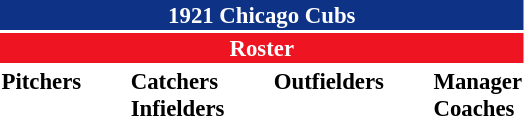<table class="toccolours" style="font-size: 95%;">
<tr>
<th colspan="10" style="background-color: #0e3386; color: white; text-align: center;">1921 Chicago Cubs</th>
</tr>
<tr>
<td colspan="10" style="background-color: #EE1422; color: white; text-align: center;"><strong>Roster</strong></td>
</tr>
<tr>
<td valign="top"><strong>Pitchers</strong><br>













</td>
<td width="25px"></td>
<td valign="top"><strong>Catchers</strong><br>



<strong>Infielders</strong>








</td>
<td width="25px"></td>
<td valign="top"><strong>Outfielders</strong><br>





</td>
<td width="25px"></td>
<td valign="top"><strong>Manager</strong><br>

<strong>Coaches</strong>
</td>
</tr>
</table>
